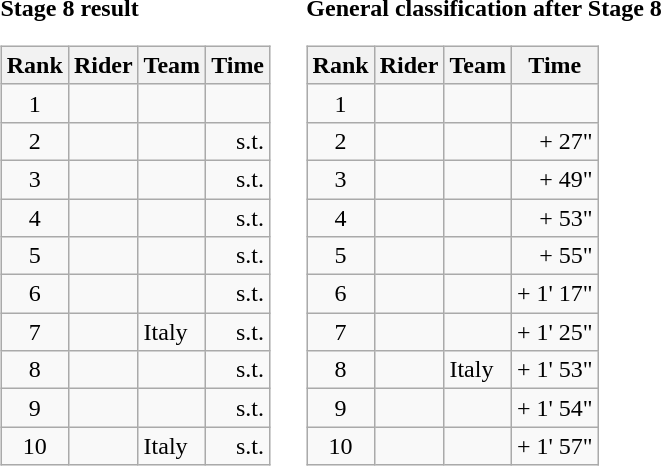<table>
<tr>
<td><strong>Stage 8 result</strong><br><table class="wikitable">
<tr>
<th scope="col">Rank</th>
<th scope="col">Rider</th>
<th scope="col">Team</th>
<th scope="col">Time</th>
</tr>
<tr>
<td style="text-align:center;">1</td>
<td></td>
<td></td>
<td style="text-align:right;"></td>
</tr>
<tr>
<td style="text-align:center;">2</td>
<td></td>
<td></td>
<td style="text-align:right;">s.t.</td>
</tr>
<tr>
<td style="text-align:center;">3</td>
<td></td>
<td></td>
<td style="text-align:right;">s.t.</td>
</tr>
<tr>
<td style="text-align:center;">4</td>
<td></td>
<td></td>
<td style="text-align:right;">s.t.</td>
</tr>
<tr>
<td style="text-align:center;">5</td>
<td></td>
<td></td>
<td style="text-align:right;">s.t.</td>
</tr>
<tr>
<td style="text-align:center;">6</td>
<td></td>
<td></td>
<td style="text-align:right;">s.t.</td>
</tr>
<tr>
<td style="text-align:center;">7</td>
<td></td>
<td>Italy</td>
<td style="text-align:right;">s.t.</td>
</tr>
<tr>
<td style="text-align:center;">8</td>
<td></td>
<td></td>
<td style="text-align:right;">s.t.</td>
</tr>
<tr>
<td style="text-align:center;">9</td>
<td></td>
<td></td>
<td style="text-align:right;">s.t.</td>
</tr>
<tr>
<td style="text-align:center;">10</td>
<td></td>
<td>Italy</td>
<td style="text-align:right;">s.t.</td>
</tr>
</table>
</td>
<td></td>
<td><strong>General classification after Stage 8</strong><br><table class="wikitable">
<tr>
<th scope="col">Rank</th>
<th scope="col">Rider</th>
<th scope="col">Team</th>
<th scope="col">Time</th>
</tr>
<tr>
<td style="text-align:center;">1</td>
<td></td>
<td></td>
<td style="text-align:right;"></td>
</tr>
<tr>
<td style="text-align:center;">2</td>
<td></td>
<td></td>
<td style="text-align:right;">+ 27"</td>
</tr>
<tr>
<td style="text-align:center;">3</td>
<td></td>
<td></td>
<td style="text-align:right;">+ 49"</td>
</tr>
<tr>
<td style="text-align:center;">4</td>
<td></td>
<td></td>
<td style="text-align:right;">+ 53"</td>
</tr>
<tr>
<td style="text-align:center;">5</td>
<td></td>
<td></td>
<td style="text-align:right;">+ 55"</td>
</tr>
<tr>
<td style="text-align:center;">6</td>
<td></td>
<td></td>
<td style="text-align:right;">+ 1' 17"</td>
</tr>
<tr>
<td style="text-align:center;">7</td>
<td></td>
<td></td>
<td style="text-align:right;">+ 1' 25"</td>
</tr>
<tr>
<td style="text-align:center;">8</td>
<td></td>
<td>Italy</td>
<td style="text-align:right;">+ 1' 53"</td>
</tr>
<tr>
<td style="text-align:center;">9</td>
<td></td>
<td></td>
<td style="text-align:right;">+ 1' 54"</td>
</tr>
<tr>
<td style="text-align:center;">10</td>
<td></td>
<td></td>
<td style="text-align:right;">+ 1' 57"</td>
</tr>
</table>
</td>
</tr>
</table>
